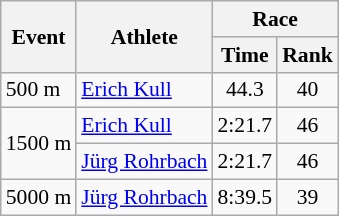<table class="wikitable" border="1" style="font-size:90%">
<tr>
<th rowspan=2>Event</th>
<th rowspan=2>Athlete</th>
<th colspan=2>Race</th>
</tr>
<tr>
<th>Time</th>
<th>Rank</th>
</tr>
<tr>
<td>500 m</td>
<td><a href='#'>Erich Kull</a></td>
<td align=center>44.3</td>
<td align=center>40</td>
</tr>
<tr>
<td rowspan=2>1500 m</td>
<td><a href='#'>Erich Kull</a></td>
<td align=center>2:21.7</td>
<td align=center>46</td>
</tr>
<tr>
<td><a href='#'>Jürg Rohrbach</a></td>
<td align=center>2:21.7</td>
<td align=center>46</td>
</tr>
<tr>
<td>5000 m</td>
<td><a href='#'>Jürg Rohrbach</a></td>
<td align=center>8:39.5</td>
<td align=center>39</td>
</tr>
</table>
